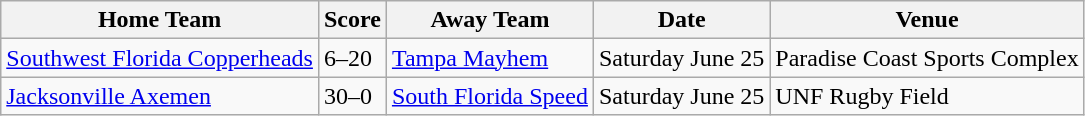<table class="wikitable">
<tr>
<th>Home Team</th>
<th>Score</th>
<th>Away Team</th>
<th>Date</th>
<th>Venue</th>
</tr>
<tr>
<td> <a href='#'>Southwest Florida Copperheads</a></td>
<td>6–20</td>
<td> <a href='#'>Tampa Mayhem</a></td>
<td>Saturday June 25</td>
<td>Paradise Coast Sports Complex</td>
</tr>
<tr>
<td> <a href='#'>Jacksonville Axemen</a></td>
<td>30–0</td>
<td> <a href='#'>South Florida Speed</a></td>
<td>Saturday June 25</td>
<td>UNF Rugby Field</td>
</tr>
</table>
